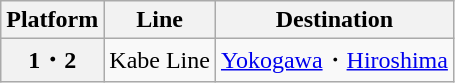<table rules="rows" class="wikitable">
<tr>
<th>Platform</th>
<th>Line</th>
<th>Destination</th>
</tr>
<tr>
<th rowspan="1">1・2</th>
<td rowspan="1"> Kabe Line</td>
<td><a href='#'>Yokogawa</a>・<a href='#'>Hiroshima</a></td>
</tr>
</table>
